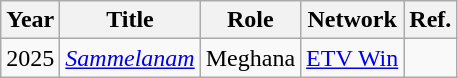<table class="wikitable">
<tr>
<th>Year</th>
<th>Title</th>
<th>Role</th>
<th>Network</th>
<th>Ref.</th>
</tr>
<tr>
<td>2025</td>
<td><em><a href='#'>Sammelanam</a></em></td>
<td>Meghana</td>
<td><a href='#'>ETV Win</a></td>
<td></td>
</tr>
</table>
